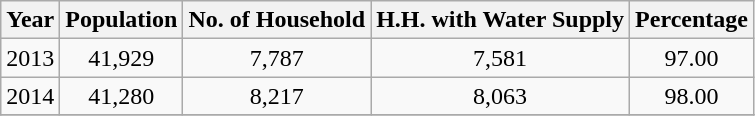<table class="wikitable" style="text-align:center">
<tr>
<th>Year</th>
<th>Population</th>
<th>No. of Household</th>
<th>H.H. with Water Supply</th>
<th>Percentage</th>
</tr>
<tr>
<td>2013</td>
<td>41,929</td>
<td>7,787</td>
<td>7,581</td>
<td>97.00</td>
</tr>
<tr>
<td>2014</td>
<td>41,280</td>
<td>8,217</td>
<td>8,063</td>
<td>98.00</td>
</tr>
<tr>
</tr>
</table>
